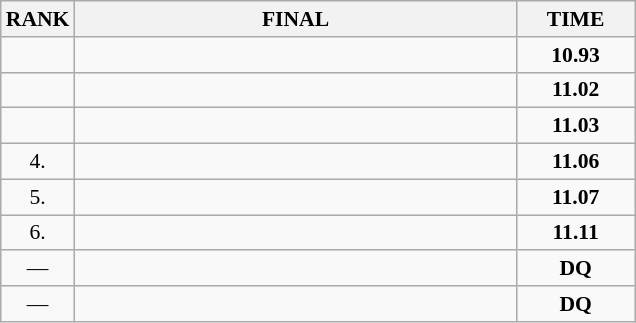<table class="wikitable" style="border-collapse: collapse; font-size: 90%;">
<tr>
<th>RANK</th>
<th style="width: 20em">FINAL</th>
<th style="width: 5em">TIME</th>
</tr>
<tr>
<td align="center"></td>
<td></td>
<td align="center"><strong>10.93</strong></td>
</tr>
<tr>
<td align="center"></td>
<td></td>
<td align="center"><strong>11.02</strong></td>
</tr>
<tr>
<td align="center"></td>
<td></td>
<td align="center"><strong>11.03</strong></td>
</tr>
<tr>
<td align="center">4.</td>
<td></td>
<td align="center"><strong>11.06</strong></td>
</tr>
<tr>
<td align="center">5.</td>
<td></td>
<td align="center"><strong>11.07</strong></td>
</tr>
<tr>
<td align="center">6.</td>
<td></td>
<td align="center"><strong>11.11</strong></td>
</tr>
<tr>
<td align="center">—</td>
<td></td>
<td align="center"><strong>DQ</strong></td>
</tr>
<tr>
<td align="center">—</td>
<td></td>
<td align="center"><strong>DQ</strong></td>
</tr>
</table>
